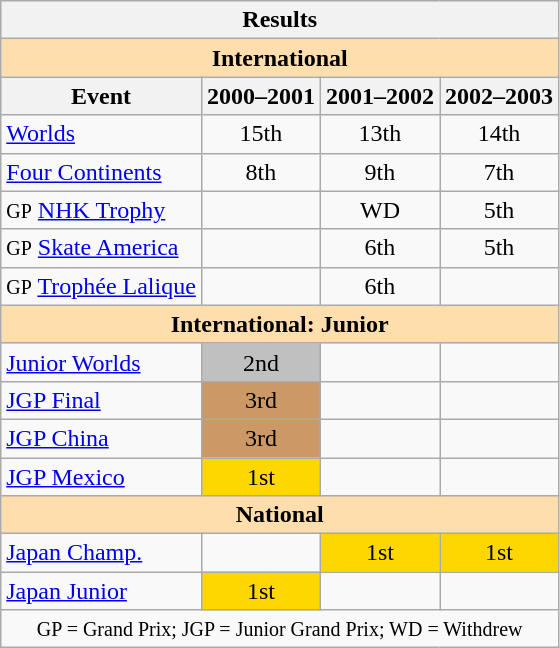<table class="wikitable" style="text-align:center">
<tr>
<th colspan=8 align=center><strong>Results</strong></th>
</tr>
<tr>
<th style="background-color: #ffdead; " colspan=4 align=center><strong>International</strong></th>
</tr>
<tr>
<th>Event</th>
<th>2000–2001</th>
<th>2001–2002</th>
<th>2002–2003</th>
</tr>
<tr>
<td align=left><a href='#'>Worlds</a></td>
<td>15th</td>
<td>13th</td>
<td>14th</td>
</tr>
<tr>
<td align=left><a href='#'>Four Continents</a></td>
<td>8th</td>
<td>9th</td>
<td>7th</td>
</tr>
<tr>
<td align=left><small>GP</small> <a href='#'>NHK Trophy</a></td>
<td></td>
<td>WD</td>
<td>5th</td>
</tr>
<tr>
<td align=left><small>GP</small> <a href='#'>Skate America</a></td>
<td></td>
<td>6th</td>
<td>5th</td>
</tr>
<tr>
<td align=left><small>GP</small> <a href='#'>Trophée Lalique</a></td>
<td></td>
<td>6th</td>
<td></td>
</tr>
<tr>
<th style="background-color: #ffdead; " colspan=4 align=center><strong>International: Junior</strong></th>
</tr>
<tr>
<td align=left><a href='#'>Junior Worlds</a></td>
<td bgcolor=silver>2nd</td>
<td></td>
<td></td>
</tr>
<tr>
<td align=left><a href='#'>JGP Final</a></td>
<td bgcolor=cc9966>3rd</td>
<td></td>
<td></td>
</tr>
<tr>
<td align=left><a href='#'>JGP China</a></td>
<td bgcolor=cc9966>3rd</td>
<td></td>
<td></td>
</tr>
<tr>
<td align=left><a href='#'>JGP Mexico</a></td>
<td bgcolor=gold>1st</td>
<td></td>
<td></td>
</tr>
<tr>
<th style="background-color: #ffdead; " colspan=4 align=center><strong>National</strong></th>
</tr>
<tr>
<td align=left><a href='#'>Japan Champ.</a></td>
<td></td>
<td bgcolor=gold>1st</td>
<td bgcolor=gold>1st</td>
</tr>
<tr>
<td align=left><a href='#'>Japan Junior</a></td>
<td bgcolor=gold>1st</td>
<td></td>
<td></td>
</tr>
<tr>
<td colspan=4 align=center><small> GP = Grand Prix; JGP = Junior Grand Prix; WD = Withdrew </small></td>
</tr>
</table>
